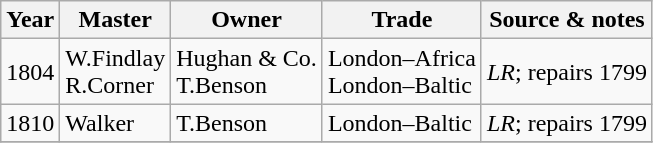<table class=" wikitable">
<tr>
<th>Year</th>
<th>Master</th>
<th>Owner</th>
<th>Trade</th>
<th>Source & notes</th>
</tr>
<tr>
<td>1804</td>
<td>W.Findlay<br>R.Corner</td>
<td>Hughan & Co.<br>T.Benson</td>
<td>London–Africa<br>London–Baltic</td>
<td><em>LR</em>; repairs 1799</td>
</tr>
<tr>
<td>1810</td>
<td>Walker</td>
<td>T.Benson</td>
<td>London–Baltic</td>
<td><em>LR</em>; repairs 1799</td>
</tr>
<tr>
</tr>
</table>
